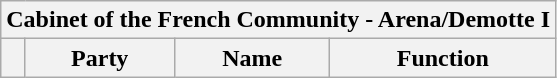<table class="wikitable">
<tr>
<th colspan="4">Cabinet of the French Community - Arena/Demotte I</th>
</tr>
<tr>
<th></th>
<th>Party</th>
<th>Name</th>
<th>Function<br>






</th>
</tr>
</table>
